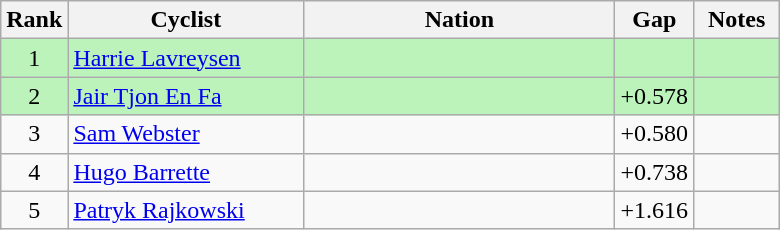<table class="wikitable" style="text-align:center">
<tr>
<th width=30>Rank</th>
<th width=150>Cyclist</th>
<th width=200>Nation</th>
<th width=30>Gap</th>
<th width=50>Notes</th>
</tr>
<tr bgcolor=#bbf3bb>
<td>1</td>
<td align=left><a href='#'>Harrie Lavreysen</a></td>
<td align=left></td>
<td></td>
<td></td>
</tr>
<tr bgcolor=#bbf3bb>
<td>2</td>
<td align=left><a href='#'>Jair Tjon En Fa</a></td>
<td align=left></td>
<td>+0.578</td>
<td></td>
</tr>
<tr>
<td>3</td>
<td align=left><a href='#'>Sam Webster</a></td>
<td align=left></td>
<td>+0.580</td>
<td></td>
</tr>
<tr>
<td>4</td>
<td align=left><a href='#'>Hugo Barrette</a></td>
<td align=left></td>
<td>+0.738</td>
<td></td>
</tr>
<tr>
<td>5</td>
<td align=left><a href='#'>Patryk Rajkowski</a></td>
<td align=left></td>
<td>+1.616</td>
<td></td>
</tr>
</table>
